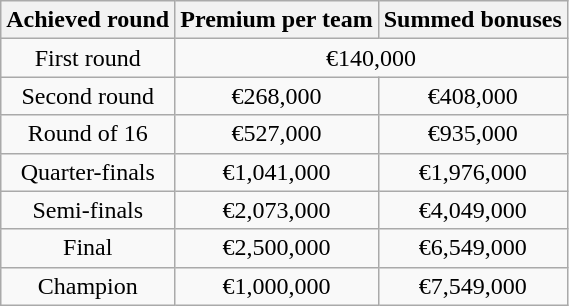<table class="wikitable" style="text-align:center">
<tr>
<th>Achieved round</th>
<th>Premium per team</th>
<th>Summed bonuses</th>
</tr>
<tr>
<td>First round</td>
<td colspan="2">€140,000</td>
</tr>
<tr>
<td>Second round</td>
<td>€268,000</td>
<td>€408,000</td>
</tr>
<tr>
<td>Round of 16</td>
<td>€527,000</td>
<td>€935,000</td>
</tr>
<tr>
<td>Quarter-finals</td>
<td>€1,041,000</td>
<td>€1,976,000</td>
</tr>
<tr>
<td>Semi-finals</td>
<td>€2,073,000</td>
<td>€4,049,000</td>
</tr>
<tr>
<td>Final</td>
<td>€2,500,000</td>
<td>€6,549,000</td>
</tr>
<tr>
<td>Champion</td>
<td>€1,000,000</td>
<td>€7,549,000</td>
</tr>
</table>
